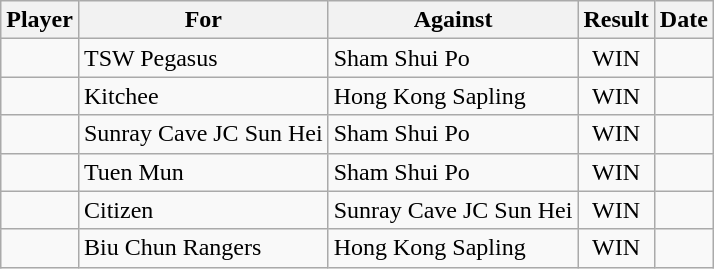<table class="wikitable sortable">
<tr>
<th>Player</th>
<th>For</th>
<th>Against</th>
<th align=center>Result</th>
<th>Date</th>
</tr>
<tr>
<td></td>
<td>TSW Pegasus</td>
<td>Sham Shui Po</td>
<td align="center">WIN </td>
<td></td>
</tr>
<tr>
<td></td>
<td>Kitchee</td>
<td>Hong Kong Sapling</td>
<td align="center">WIN </td>
<td></td>
</tr>
<tr>
<td></td>
<td>Sunray Cave JC Sun Hei</td>
<td>Sham Shui Po</td>
<td align="center">WIN </td>
<td></td>
</tr>
<tr>
<td></td>
<td>Tuen Mun</td>
<td>Sham Shui Po</td>
<td align="center">WIN </td>
<td></td>
</tr>
<tr>
<td></td>
<td>Citizen</td>
<td>Sunray Cave JC Sun Hei</td>
<td align="center">WIN </td>
<td></td>
</tr>
<tr>
<td></td>
<td>Biu Chun Rangers</td>
<td>Hong Kong Sapling</td>
<td align="center">WIN </td>
<td></td>
</tr>
</table>
